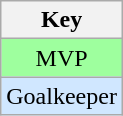<table class="wikitable" style="text-align:center">
<tr>
<th>Key</th>
</tr>
<tr bgcolor="#9eff9e">
<td>MVP</td>
</tr>
<tr style="background:#d0e7ff">
<td>Goalkeeper</td>
</tr>
</table>
